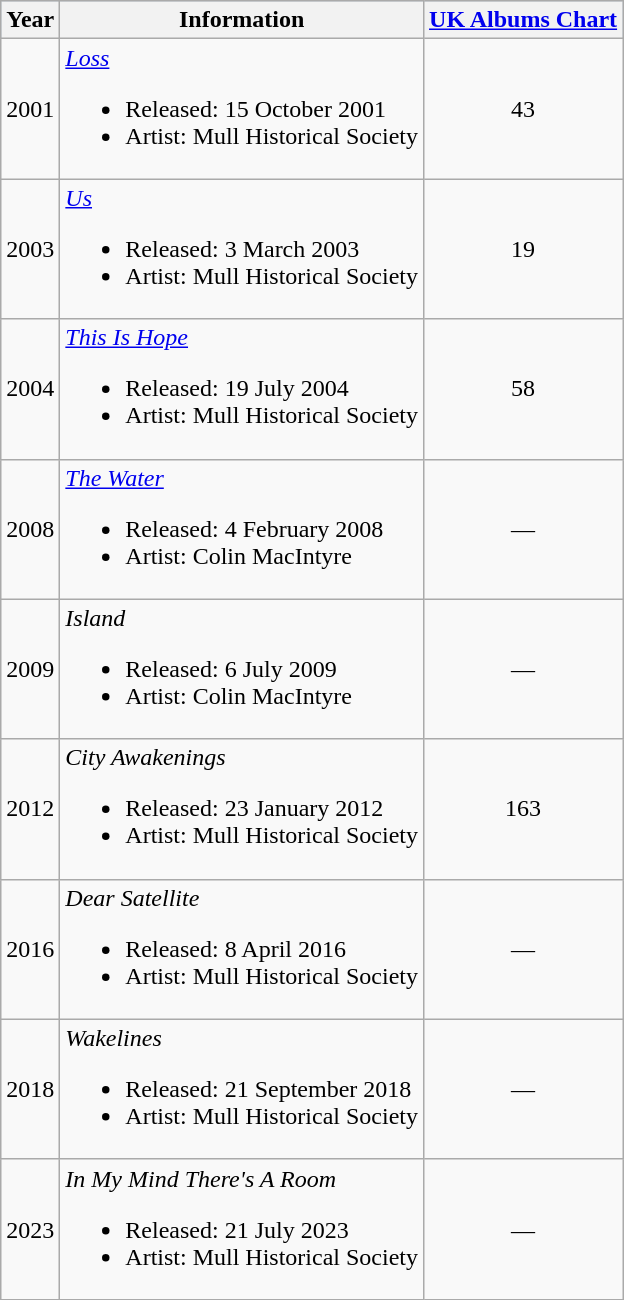<table class="wikitable">
<tr style="background:#b0c4de; text-align:center;">
<th>Year</th>
<th>Information</th>
<th><a href='#'>UK Albums Chart</a></th>
</tr>
<tr>
<td>2001</td>
<td><em><a href='#'>Loss</a></em><br><ul><li>Released: 15 October 2001</li><li>Artist: Mull Historical Society</li></ul></td>
<td style="text-align:center;">43</td>
</tr>
<tr>
<td>2003</td>
<td><em><a href='#'>Us</a></em><br><ul><li>Released: 3 March 2003</li><li>Artist: Mull Historical Society</li></ul></td>
<td style="text-align:center;">19</td>
</tr>
<tr>
<td>2004</td>
<td><em><a href='#'>This Is Hope</a></em><br><ul><li>Released: 19 July 2004</li><li>Artist: Mull Historical Society</li></ul></td>
<td style="text-align:center;">58</td>
</tr>
<tr>
<td>2008</td>
<td><em><a href='#'>The Water</a></em><br><ul><li>Released: 4 February 2008</li><li>Artist: Colin MacIntyre</li></ul></td>
<td style="text-align:center;">—</td>
</tr>
<tr>
<td>2009</td>
<td><em>Island</em><br><ul><li>Released: 6 July 2009</li><li>Artist: Colin MacIntyre</li></ul></td>
<td style="text-align:center;">—</td>
</tr>
<tr>
<td>2012</td>
<td><em>City Awakenings</em><br><ul><li>Released: 23 January 2012</li><li>Artist: Mull Historical Society</li></ul></td>
<td style="text-align:center;">163</td>
</tr>
<tr>
<td>2016</td>
<td><em>Dear Satellite</em><br><ul><li>Released: 8 April 2016</li><li>Artist: Mull Historical Society</li></ul></td>
<td style="text-align:center;">—</td>
</tr>
<tr>
<td>2018</td>
<td><em>Wakelines</em><br><ul><li>Released: 21 September 2018</li><li>Artist: Mull Historical Society</li></ul></td>
<td style="text-align:center;">—</td>
</tr>
<tr>
<td>2023</td>
<td><em>In My Mind There's A Room</em><br><ul><li>Released: 21 July 2023</li><li>Artist: Mull Historical Society</li></ul></td>
<td style="text-align:center;">—</td>
</tr>
</table>
